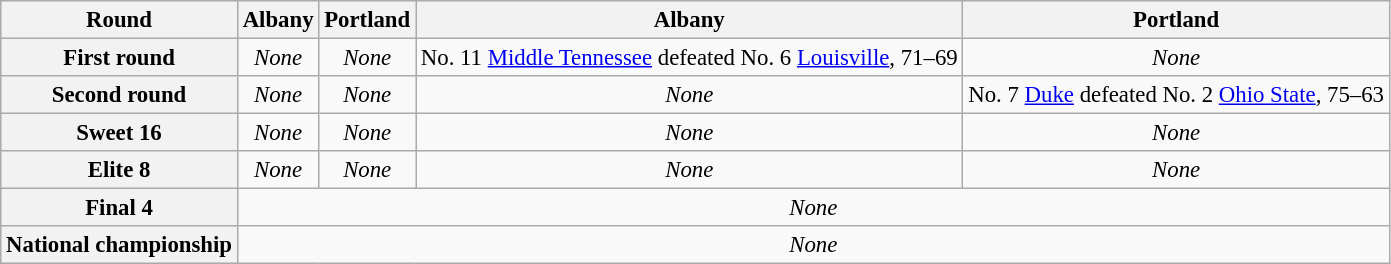<table class="wikitable" style="text-align:left; font-size: 95%;">
<tr>
<th scope="col">Round</th>
<th scope="col">Albany</th>
<th scope="col">Portland</th>
<th scope="col">Albany</th>
<th scope="col">Portland</th>
</tr>
<tr align=center>
<th scope="row">First round</th>
<td><em>None</em></td>
<td><em>None</em></td>
<td align=left>No. 11 <a href='#'>Middle Tennessee</a> defeated No. 6 <a href='#'>Louisville</a>, 71–69</td>
<td><em>None</em></td>
</tr>
<tr align=center>
<th scope="row">Second round</th>
<td><em>None</em></td>
<td><em>None</em></td>
<td><em>None</em></td>
<td align=left>No. 7 <a href='#'>Duke</a> defeated No. 2 <a href='#'>Ohio State</a>, 75–63</td>
</tr>
<tr align=center>
<th scope="row">Sweet 16</th>
<td><em>None</em></td>
<td><em>None</em></td>
<td><em>None</em></td>
<td><em>None</em></td>
</tr>
<tr align=center>
<th scope="row">Elite 8</th>
<td><em>None</em></td>
<td><em>None</em></td>
<td><em>None</em></td>
<td><em>None</em></td>
</tr>
<tr>
<th scope="row">Final 4</th>
<td colspan=4 align=center><em>None</em></td>
</tr>
<tr>
<th scope="row">National championship</th>
<td colspan=4 align=center><em>None</em></td>
</tr>
</table>
